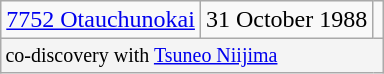<table class="wikitable floatright" style="font-size. 0.9em;">
<tr>
<td><a href='#'>7752 Otauchunokai</a></td>
<td>31 October 1988</td>
<td></td>
</tr>
<tr>
<td colspan=3 style="font-size: smaller; background-color: #f4f4f4;">co-discovery with <a href='#'>Tsuneo Niijima</a></td>
</tr>
</table>
